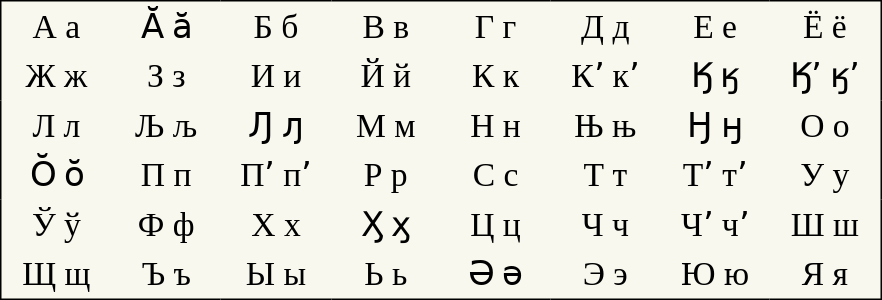<table style="font-family:Arial Unicode MS; font-size:1.4em; border-color:#000000; border-width:1px; border-style:solid; border-collapse:collapse; background-color:#F8F8EF">
<tr>
<td style="width:3em; text-align:center; padding: 3px;">А а</td>
<td style="width:3em; text-align:center; padding: 3px;">Ӑ ӑ</td>
<td style="width:3em; text-align:center; padding: 3px;">Б б</td>
<td style="width:3em; text-align:center; padding: 3px;">В в</td>
<td style="width:3em; text-align:center; padding: 3px;">Г г</td>
<td style="width:3em; text-align:center; padding: 3px;">Д д</td>
<td style="width:3em; text-align:center; padding: 3px;">Е е</td>
<td style="width:3em; text-align:center; padding: 3px;">Ё ё</td>
</tr>
<tr>
<td style="width:3em; text-align:center; padding: 3px;">Ж ж</td>
<td style="width:3em; text-align:center; padding: 3px;">З з</td>
<td style="width:3em; text-align:center; padding: 3px;">И и</td>
<td style="width:3em; text-align:center; padding: 3px;">Й й</td>
<td style="width:3em; text-align:center; padding: 3px;">К к</td>
<td style="width:3em; text-align:center; padding: 3px;">Кʼ кʼ</td>
<td style="width:3em; text-align:center; padding: 3px;">Ӄ ӄ</td>
<td style="width:3em; text-align:center; padding: 3px;">Ӄʼ ӄʼ</td>
</tr>
<tr>
<td style="width:3em; text-align:center; padding: 3px;">Л л</td>
<td style="width:3em; text-align:center; padding: 3px;">Љ љ</td>
<td style="width:3em; text-align:center; padding: 3px;">Ԓ ԓ</td>
<td style="width:3em; text-align:center; padding: 3px;">М м</td>
<td style="width:3em; text-align:center; padding: 3px;">Н н</td>
<td style="width:3em; text-align:center; padding: 3px;">Њ њ</td>
<td style="width:3em; text-align:center; padding: 3px;">Ӈ ӈ</td>
<td style="width:3em; text-align:center; padding: 3px;">О о</td>
</tr>
<tr>
<td style="width:3em; text-align:center; padding: 3px;">О̆ о̆</td>
<td style="width:3em; text-align:center; padding: 3px;">П п</td>
<td style="width:3em; text-align:center; padding: 3px;">Пʼ пʼ</td>
<td style="width:3em; text-align:center; padding: 3px;">Р р</td>
<td style="width:3em; text-align:center; padding: 3px;">С с</td>
<td style="width:3em; text-align:center; padding: 3px;">Т т</td>
<td style="width:3em; text-align:center; padding: 3px;">Тʼ тʼ</td>
<td style="width:3em; text-align:center; padding: 3px;">У у</td>
</tr>
<tr>
<td style="width:3em; text-align:center; padding: 3px;">Ў ў</td>
<td style="width:3em; text-align:center; padding: 3px;">Ф ф</td>
<td style="width:3em; text-align:center; padding: 3px;">Х х</td>
<td style="width:3em; text-align:center; padding: 3px;">Ӽ ӽ</td>
<td style="width:3em; text-align:center; padding: 3px;">Ц ц</td>
<td style="width:3em; text-align:center; padding: 3px;">Ч ч</td>
<td style="width:3em; text-align:center; padding: 3px;">Чʼ чʼ</td>
<td style="width:3em; text-align:center; padding: 3px;">Ш ш</td>
</tr>
<tr>
<td style="width:3em; text-align:center; padding: 3px;">Щ щ</td>
<td style="width:3em; text-align:center; padding: 3px;">Ъ ъ</td>
<td style="width:3em; text-align:center; padding: 3px;">Ы ы</td>
<td style="width:3em; text-align:center; padding: 3px;">Ь ь</td>
<td style="width:3em; text-align:center; padding: 3px;">Ә ә</td>
<td style="width:3em; text-align:center; padding: 3px;">Э э</td>
<td style="width:3em; text-align:center; padding: 3px;">Ю ю</td>
<td style="width:3em; text-align:center; padding: 3px;">Я я</td>
</tr>
</table>
